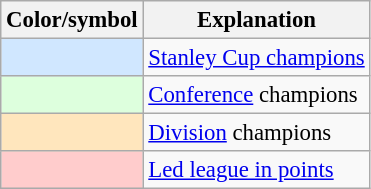<table class="wikitable" style="font-size:95%">
<tr>
<th scope="col">Color/symbol</th>
<th scope="col">Explanation</th>
</tr>
<tr>
<th scope="row" style="background:#D0E7FF"></th>
<td><a href='#'>Stanley Cup champions</a></td>
</tr>
<tr>
<th scope="row" style="background:#DDFFDD"></th>
<td><a href='#'>Conference</a> champions</td>
</tr>
<tr>
<th scope="row" style="background:#FFE6BD"></th>
<td><a href='#'>Division</a> champions</td>
</tr>
<tr>
<th scope="row" style="background:#FFCCCC"></th>
<td><a href='#'>Led league in points</a></td>
</tr>
</table>
